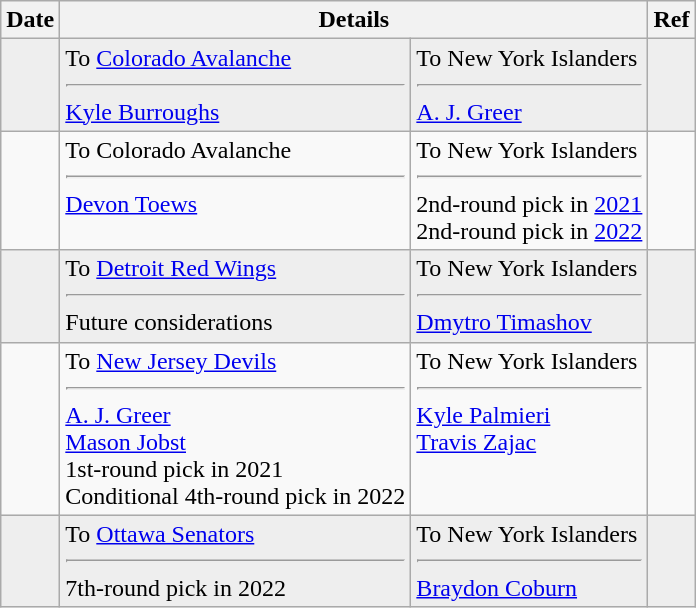<table class="wikitable">
<tr>
<th>Date</th>
<th colspan="2">Details</th>
<th>Ref</th>
</tr>
<tr style="background:#eee;">
<td></td>
<td valign="top">To <a href='#'>Colorado Avalanche</a><hr><a href='#'>Kyle Burroughs</a></td>
<td valign="top">To New York Islanders<hr><a href='#'>A. J. Greer</a></td>
<td></td>
</tr>
<tr>
<td></td>
<td valign="top">To Colorado Avalanche<hr><a href='#'>Devon Toews</a></td>
<td valign="top">To New York Islanders<hr>2nd-round pick in <a href='#'>2021</a><br>2nd-round pick in <a href='#'>2022</a></td>
<td></td>
</tr>
<tr style="background:#eee;">
<td></td>
<td valign="top">To <a href='#'>Detroit Red Wings</a><hr>Future considerations</td>
<td valign="top">To New York Islanders<hr><a href='#'>Dmytro Timashov</a></td>
<td></td>
</tr>
<tr>
<td></td>
<td valign="top">To <a href='#'>New Jersey Devils</a><hr><a href='#'>A. J. Greer</a><br><a href='#'>Mason Jobst</a><br>1st-round pick in 2021<br>Conditional 4th-round pick in 2022</td>
<td valign="top">To New York Islanders<hr><a href='#'>Kyle Palmieri</a><br><a href='#'>Travis Zajac</a></td>
<td></td>
</tr>
<tr style="background:#eee;">
<td></td>
<td valign="top">To <a href='#'>Ottawa Senators</a><hr>7th-round pick in 2022</td>
<td valign="top">To New York Islanders<hr><a href='#'>Braydon Coburn</a></td>
<td></td>
</tr>
</table>
